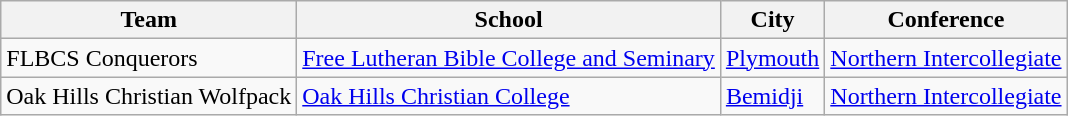<table class="sortable wikitable">
<tr>
<th>Team</th>
<th>School</th>
<th>City</th>
<th>Conference</th>
</tr>
<tr>
<td>FLBCS Conquerors</td>
<td><a href='#'>Free Lutheran Bible College and Seminary</a></td>
<td><a href='#'>Plymouth</a></td>
<td><a href='#'>Northern Intercollegiate</a></td>
</tr>
<tr>
<td>Oak Hills Christian Wolfpack</td>
<td><a href='#'>Oak Hills Christian College</a></td>
<td><a href='#'>Bemidji</a></td>
<td><a href='#'>Northern Intercollegiate</a></td>
</tr>
</table>
